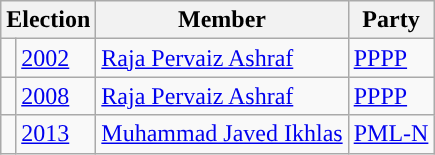<table class="wikitable">
<tr>
<th colspan="2">Election</th>
<th>Member</th>
<th>Party</th>
</tr>
<tr>
<td style="background-color: "></td>
<td><a href='#'>2002</a></td>
<td><a href='#'>Raja Pervaiz Ashraf</a></td>
<td><a href='#'>PPPP</a></td>
</tr>
<tr>
<td style="background-color: "></td>
<td><a href='#'>2008</a></td>
<td><a href='#'>Raja Pervaiz Ashraf</a></td>
<td><a href='#'>PPPP</a></td>
</tr>
<tr>
<td style="background-color: "></td>
<td><a href='#'>2013</a></td>
<td><a href='#'>Muhammad Javed Ikhlas</a></td>
<td><a href='#'>PML-N</a></td>
</tr>
</table>
